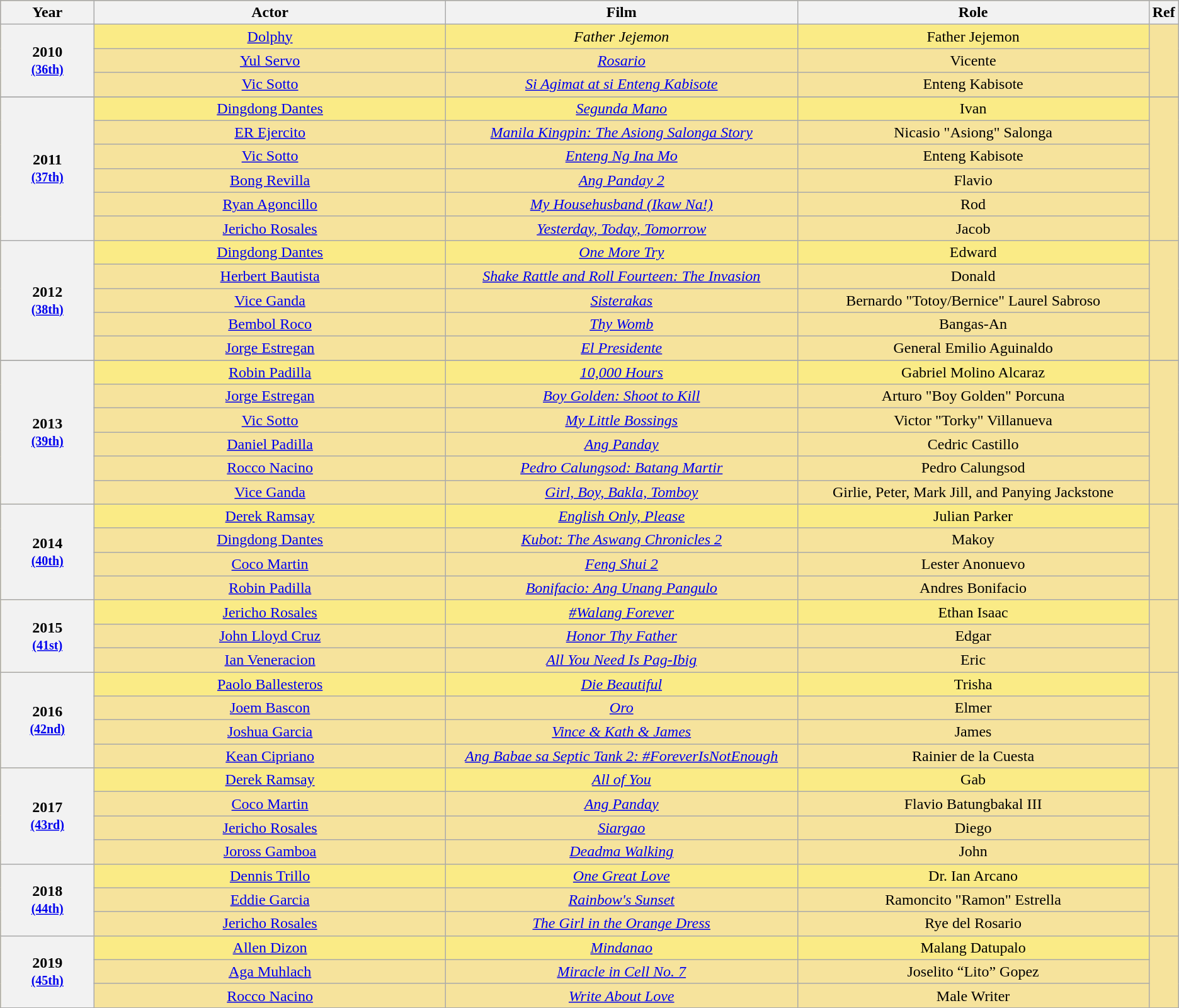<table class="wikitable" rowspan="2" style="text-align:center; background: #f6e39c">
<tr style="background:#bebebe;">
<th scope="col" style="width:8%;">Year</th>
<th scope="col" style="width:30%;">Actor</th>
<th scope="col" style="width:30%;">Film</th>
<th scope="col" style="width:30%;">Role</th>
<th scope="col" style="width:2%;">Ref</th>
</tr>
<tr>
<th scope="row" style="text-align:center" rowspan=3>2010 <br><small><a href='#'>(36th)</a> </small></th>
<td style="background:#FAEB86"><a href='#'>Dolphy</a></td>
<td style="background:#FAEB86"><em>Father Jejemon</em></td>
<td style="background:#FAEB86">Father Jejemon</td>
<td rowspan=3></td>
</tr>
<tr>
<td><a href='#'>Yul Servo</a></td>
<td><em><a href='#'>Rosario</a></em></td>
<td>Vicente</td>
</tr>
<tr>
<td><a href='#'>Vic Sotto</a></td>
<td><em><a href='#'>Si Agimat at si Enteng Kabisote</a></em></td>
<td>Enteng Kabisote</td>
</tr>
<tr>
</tr>
<tr>
<th scope="row" style="text-align:center" rowspan=6>2011 <br><small><a href='#'>(37th)</a> </small></th>
<td style="background:#FAEB86"><a href='#'>Dingdong Dantes</a></td>
<td style="background:#FAEB86"><em><a href='#'>Segunda Mano</a></em></td>
<td style="background:#FAEB86">Ivan</td>
<td rowspan=6></td>
</tr>
<tr>
<td><a href='#'>ER Ejercito</a></td>
<td><em><a href='#'>Manila Kingpin: The Asiong Salonga Story</a></em></td>
<td>Nicasio "Asiong" Salonga</td>
</tr>
<tr>
<td><a href='#'>Vic Sotto</a></td>
<td><em><a href='#'>Enteng Ng Ina Mo</a></em></td>
<td>Enteng Kabisote</td>
</tr>
<tr>
<td><a href='#'>Bong Revilla</a></td>
<td><em><a href='#'>Ang Panday 2</a></em></td>
<td>Flavio</td>
</tr>
<tr>
<td><a href='#'>Ryan Agoncillo</a></td>
<td><em><a href='#'>My Househusband (Ikaw Na!)</a></em></td>
<td>Rod</td>
</tr>
<tr>
<td><a href='#'>Jericho Rosales</a></td>
<td><em><a href='#'>Yesterday, Today, Tomorrow</a></em></td>
<td>Jacob</td>
</tr>
<tr>
<th scope="row" style="text-align:center" rowspan=5>2012 <br><small><a href='#'>(38th)</a> </small></th>
<td style="background:#FAEB86"><a href='#'>Dingdong Dantes</a></td>
<td style="background:#FAEB86"><em><a href='#'>One More Try</a></em></td>
<td style="background:#FAEB86">Edward</td>
<td rowspan=5></td>
</tr>
<tr>
<td><a href='#'>Herbert Bautista</a></td>
<td><em><a href='#'>Shake Rattle and Roll Fourteen: The Invasion</a></em></td>
<td>Donald</td>
</tr>
<tr>
<td><a href='#'>Vice Ganda</a></td>
<td><em><a href='#'>Sisterakas</a></em></td>
<td>Bernardo "Totoy/Bernice" Laurel Sabroso</td>
</tr>
<tr>
<td><a href='#'>Bembol Roco</a></td>
<td><em><a href='#'>Thy Womb</a></em></td>
<td>Bangas-An</td>
</tr>
<tr>
<td><a href='#'>Jorge Estregan</a></td>
<td><em><a href='#'>El Presidente</a></em></td>
<td>General Emilio Aguinaldo</td>
</tr>
<tr>
</tr>
<tr>
<th scope="row" style="text-align:center" rowspan=6>2013 <br><small><a href='#'>(39th)</a> </small></th>
<td style="background:#FAEB86"><a href='#'>Robin Padilla</a></td>
<td style="background:#FAEB86"><em><a href='#'>10,000 Hours</a></em></td>
<td style="background:#FAEB86">Gabriel Molino Alcaraz</td>
<td rowspan=6></td>
</tr>
<tr>
<td><a href='#'>Jorge Estregan</a></td>
<td><em><a href='#'>Boy Golden: Shoot to Kill</a></em></td>
<td>Arturo "Boy Golden" Porcuna</td>
</tr>
<tr>
<td><a href='#'>Vic Sotto</a></td>
<td><em><a href='#'>My Little Bossings</a></em></td>
<td>Victor "Torky" Villanueva</td>
</tr>
<tr>
<td><a href='#'>Daniel Padilla</a></td>
<td><em><a href='#'>Ang Panday</a></em></td>
<td>Cedric Castillo</td>
</tr>
<tr>
<td><a href='#'>Rocco Nacino</a></td>
<td><em><a href='#'>Pedro Calungsod: Batang Martir</a></em></td>
<td>Pedro Calungsod</td>
</tr>
<tr>
<td><a href='#'>Vice Ganda</a></td>
<td><em><a href='#'>Girl, Boy, Bakla, Tomboy</a></em></td>
<td>Girlie, Peter, Mark Jill, and Panying Jackstone</td>
</tr>
<tr>
<th scope="row" style="text-align:center" rowspan=4>2014 <br><small><a href='#'>(40th)</a> </small></th>
<td style="background:#FAEB86"><a href='#'>Derek Ramsay</a></td>
<td style="background:#FAEB86"><em><a href='#'>English Only, Please</a></em></td>
<td style="background:#FAEB86">Julian Parker</td>
<td rowspan=4></td>
</tr>
<tr>
<td><a href='#'>Dingdong Dantes</a></td>
<td><em><a href='#'>Kubot: The Aswang Chronicles 2</a></em></td>
<td>Makoy</td>
</tr>
<tr>
<td><a href='#'>Coco Martin</a></td>
<td><em><a href='#'>Feng Shui 2</a></em></td>
<td>Lester Anonuevo</td>
</tr>
<tr>
<td><a href='#'>Robin Padilla</a></td>
<td><em><a href='#'>Bonifacio: Ang Unang Pangulo</a></em></td>
<td>Andres Bonifacio</td>
</tr>
<tr>
<th scope="row" style="text-align:center" rowspan=3>2015 <br><small><a href='#'>(41st)</a> </small></th>
<td style="background:#FAEB86"><a href='#'>Jericho Rosales</a></td>
<td style="background:#FAEB86"><em><a href='#'>#Walang Forever</a></em></td>
<td style="background:#FAEB86">Ethan Isaac</td>
<td rowspan=3></td>
</tr>
<tr>
<td><a href='#'>John Lloyd Cruz</a></td>
<td><em><a href='#'>Honor Thy Father</a></em></td>
<td>Edgar</td>
</tr>
<tr>
<td><a href='#'>Ian Veneracion</a></td>
<td><em><a href='#'>All You Need Is Pag-Ibig</a></em></td>
<td>Eric</td>
</tr>
<tr>
<th scope="row" style="text-align:center" rowspan=4>2016 <br><small><a href='#'>(42nd)</a> </small></th>
<td style="background:#FAEB86"><a href='#'>Paolo Ballesteros</a></td>
<td style="background:#FAEB86"><em><a href='#'>Die Beautiful</a></em></td>
<td style="background:#FAEB86">Trisha</td>
<td rowspan=4></td>
</tr>
<tr>
<td><a href='#'>Joem Bascon</a></td>
<td><em><a href='#'>Oro</a></em></td>
<td>Elmer</td>
</tr>
<tr>
<td><a href='#'>Joshua Garcia</a></td>
<td><em><a href='#'>Vince & Kath & James</a></em></td>
<td>James</td>
</tr>
<tr>
<td><a href='#'>Kean Cipriano</a></td>
<td><em><a href='#'>Ang Babae sa Septic Tank 2: #ForeverIsNotEnough</a></em></td>
<td>Rainier de la Cuesta</td>
</tr>
<tr>
<th scope="row" style="text-align:center" rowspan=4>2017 <br><small><a href='#'>(43rd)</a> </small></th>
<td style="background:#FAEB86"><a href='#'>Derek Ramsay</a></td>
<td style="background:#FAEB86"><em><a href='#'>All of You</a></em></td>
<td style="background:#FAEB86">Gab</td>
<td rowspan=4></td>
</tr>
<tr>
<td><a href='#'>Coco Martin</a></td>
<td><em><a href='#'>Ang Panday</a></em></td>
<td>Flavio Batungbakal III</td>
</tr>
<tr>
<td><a href='#'>Jericho Rosales</a></td>
<td><em><a href='#'>Siargao</a></em></td>
<td>Diego</td>
</tr>
<tr>
<td><a href='#'>Joross Gamboa</a></td>
<td><em><a href='#'>Deadma Walking</a></em></td>
<td>John</td>
</tr>
<tr>
<th scope="row" style="text-align:center" rowspan=3>2018 <br><small><a href='#'>(44th)</a> </small></th>
<td style="background:#FAEB86"><a href='#'>Dennis Trillo</a></td>
<td style="background:#FAEB86"><em><a href='#'>One Great Love</a></em></td>
<td style="background:#FAEB86">Dr. Ian Arcano</td>
<td rowspan=3></td>
</tr>
<tr>
<td><a href='#'>Eddie Garcia</a></td>
<td><em><a href='#'>Rainbow's Sunset</a></em></td>
<td>Ramoncito "Ramon" Estrella</td>
</tr>
<tr>
<td><a href='#'>Jericho Rosales</a></td>
<td><em><a href='#'>The Girl in the Orange Dress</a></em></td>
<td>Rye del Rosario</td>
</tr>
<tr>
<th scope="row" style="text-align:center" rowspan=3>2019 <br><small><a href='#'>(45th)</a> </small></th>
<td style="background:#FAEB86"><a href='#'>Allen Dizon</a></td>
<td style="background:#FAEB86"><em><a href='#'>Mindanao</a></em></td>
<td style="background:#FAEB86">Malang Datupalo</td>
<td rowspan=3></td>
</tr>
<tr>
<td><a href='#'>Aga Muhlach</a></td>
<td><em><a href='#'>Miracle in Cell No. 7</a></em></td>
<td>Joselito “Lito” Gopez</td>
</tr>
<tr>
<td><a href='#'>Rocco Nacino</a></td>
<td><em><a href='#'>Write About Love</a></em></td>
<td>Male Writer</td>
</tr>
</table>
